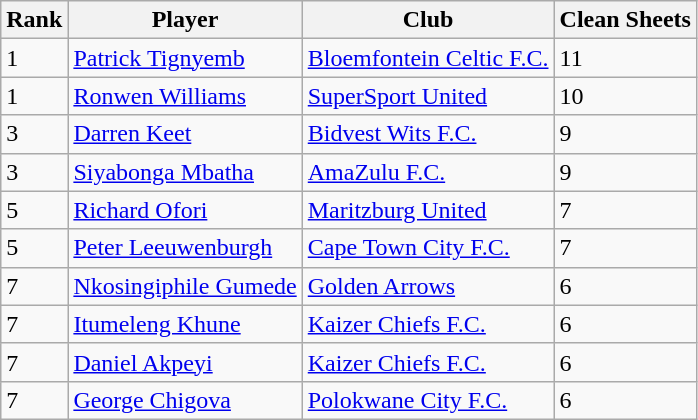<table class="wikitable sortable">
<tr>
<th>Rank</th>
<th>Player</th>
<th>Club</th>
<th>Clean Sheets</th>
</tr>
<tr>
<td>1</td>
<td> <a href='#'>Patrick Tignyemb</a></td>
<td><a href='#'>Bloemfontein Celtic F.C.</a></td>
<td>11</td>
</tr>
<tr>
<td>1</td>
<td> <a href='#'>Ronwen Williams</a></td>
<td><a href='#'>SuperSport United</a></td>
<td>10</td>
</tr>
<tr>
<td>3</td>
<td> <a href='#'>Darren Keet</a></td>
<td><a href='#'>Bidvest Wits F.C.</a></td>
<td>9</td>
</tr>
<tr>
<td>3</td>
<td> <a href='#'>Siyabonga Mbatha</a></td>
<td><a href='#'>AmaZulu F.C.</a></td>
<td>9</td>
</tr>
<tr>
<td>5</td>
<td> <a href='#'>Richard Ofori</a></td>
<td><a href='#'>Maritzburg United</a></td>
<td>7</td>
</tr>
<tr>
<td>5</td>
<td> <a href='#'>Peter Leeuwenburgh</a></td>
<td><a href='#'>Cape Town City F.C.</a></td>
<td>7</td>
</tr>
<tr>
<td>7</td>
<td> <a href='#'>Nkosingiphile Gumede</a></td>
<td><a href='#'>Golden Arrows</a></td>
<td>6</td>
</tr>
<tr>
<td>7</td>
<td> <a href='#'>Itumeleng Khune</a></td>
<td><a href='#'>Kaizer Chiefs F.C.</a></td>
<td>6</td>
</tr>
<tr>
<td>7</td>
<td> <a href='#'>Daniel Akpeyi</a></td>
<td><a href='#'>Kaizer Chiefs F.C.</a></td>
<td>6</td>
</tr>
<tr>
<td>7</td>
<td> <a href='#'>George Chigova</a></td>
<td><a href='#'>Polokwane City F.C.</a></td>
<td>6</td>
</tr>
</table>
